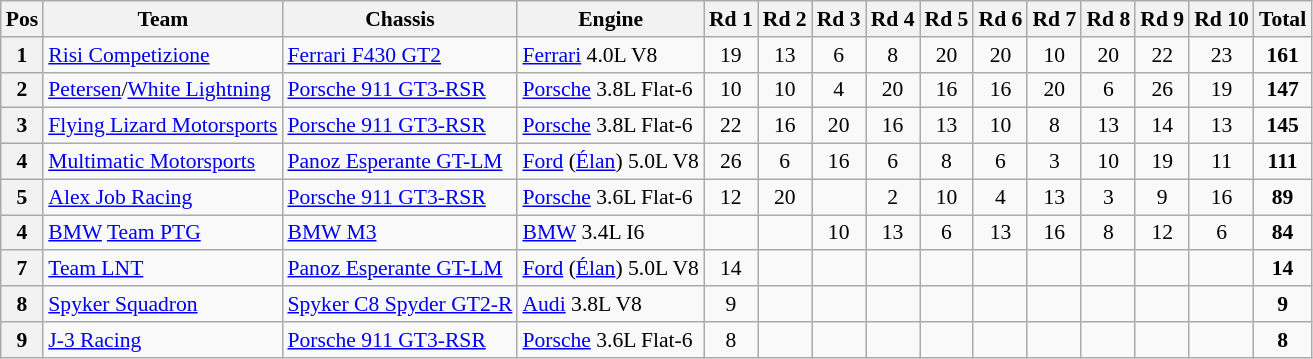<table class="wikitable" style="font-size: 90%;">
<tr>
<th>Pos</th>
<th>Team</th>
<th>Chassis</th>
<th>Engine</th>
<th>Rd 1</th>
<th>Rd 2</th>
<th>Rd 3</th>
<th>Rd 4</th>
<th>Rd 5</th>
<th>Rd 6</th>
<th>Rd 7</th>
<th>Rd 8</th>
<th>Rd 9</th>
<th>Rd 10</th>
<th>Total</th>
</tr>
<tr>
<th>1</th>
<td> <a href='#'>Risi Competizione</a></td>
<td><a href='#'>Ferrari F430 GT2</a></td>
<td><a href='#'>Ferrari</a> 4.0L V8</td>
<td align="center">19</td>
<td align="center">13</td>
<td align="center">6</td>
<td align="center">8</td>
<td align="center">20</td>
<td align="center">20</td>
<td align="center">10</td>
<td align="center">20</td>
<td align="center">22</td>
<td align="center">23</td>
<td align="center"><strong>161</strong></td>
</tr>
<tr>
<th>2</th>
<td> <a href='#'>Petersen</a>/<a href='#'>White Lightning</a></td>
<td><a href='#'>Porsche 911 GT3-RSR</a></td>
<td><a href='#'>Porsche</a> 3.8L Flat-6</td>
<td align="center">10</td>
<td align="center">10</td>
<td align="center">4</td>
<td align="center">20</td>
<td align="center">16</td>
<td align="center">16</td>
<td align="center">20</td>
<td align="center">6</td>
<td align="center">26</td>
<td align="center">19</td>
<td align="center"><strong>147</strong></td>
</tr>
<tr>
<th>3</th>
<td> <a href='#'>Flying Lizard Motorsports</a></td>
<td><a href='#'>Porsche 911 GT3-RSR</a></td>
<td><a href='#'>Porsche</a> 3.8L Flat-6</td>
<td align="center">22</td>
<td align="center">16</td>
<td align="center">20</td>
<td align="center">16</td>
<td align="center">13</td>
<td align="center">10</td>
<td align="center">8</td>
<td align="center">13</td>
<td align="center">14</td>
<td align="center">13</td>
<td align="center"><strong>145</strong></td>
</tr>
<tr>
<th>4</th>
<td> <a href='#'>Multimatic Motorsports</a></td>
<td><a href='#'>Panoz Esperante GT-LM</a></td>
<td><a href='#'>Ford</a> (<a href='#'>Élan</a>) 5.0L V8</td>
<td align="center">26</td>
<td align="center">6</td>
<td align="center">16</td>
<td align="center">6</td>
<td align="center">8</td>
<td align="center">6</td>
<td align="center">3</td>
<td align="center">10</td>
<td align="center">19</td>
<td align="center">11</td>
<td align="center"><strong>111</strong></td>
</tr>
<tr>
<th>5</th>
<td> <a href='#'>Alex Job Racing</a></td>
<td><a href='#'>Porsche 911 GT3-RSR</a></td>
<td><a href='#'>Porsche</a> 3.6L Flat-6</td>
<td align="center">12</td>
<td align="center">20</td>
<td></td>
<td align="center">2</td>
<td align="center">10</td>
<td align="center">4</td>
<td align="center">13</td>
<td align="center">3</td>
<td align="center">9</td>
<td align="center">16</td>
<td align="center"><strong>89</strong></td>
</tr>
<tr>
<th>4</th>
<td> <a href='#'>BMW</a> <a href='#'>Team PTG</a></td>
<td><a href='#'>BMW M3</a></td>
<td><a href='#'>BMW</a> 3.4L I6</td>
<td></td>
<td></td>
<td align="center">10</td>
<td align="center">13</td>
<td align="center">6</td>
<td align="center">13</td>
<td align="center">16</td>
<td align="center">8</td>
<td align="center">12</td>
<td align="center">6</td>
<td align="center"><strong>84</strong></td>
</tr>
<tr>
<th>7</th>
<td> <a href='#'>Team LNT</a></td>
<td><a href='#'>Panoz Esperante GT-LM</a></td>
<td><a href='#'>Ford</a> (<a href='#'>Élan</a>) 5.0L V8</td>
<td align="center">14</td>
<td></td>
<td></td>
<td></td>
<td></td>
<td></td>
<td></td>
<td></td>
<td></td>
<td></td>
<td align="center"><strong>14</strong></td>
</tr>
<tr>
<th>8</th>
<td> <a href='#'>Spyker Squadron</a></td>
<td><a href='#'>Spyker C8 Spyder GT2-R</a></td>
<td><a href='#'>Audi</a> 3.8L V8</td>
<td align="center">9</td>
<td></td>
<td></td>
<td></td>
<td></td>
<td></td>
<td></td>
<td></td>
<td></td>
<td></td>
<td align="center"><strong>9</strong></td>
</tr>
<tr>
<th>9</th>
<td> <a href='#'>J-3 Racing</a></td>
<td><a href='#'>Porsche 911 GT3-RSR</a></td>
<td><a href='#'>Porsche</a> 3.6L Flat-6</td>
<td align="center">8</td>
<td></td>
<td></td>
<td></td>
<td></td>
<td></td>
<td></td>
<td></td>
<td></td>
<td></td>
<td align="center"><strong>8</strong></td>
</tr>
</table>
